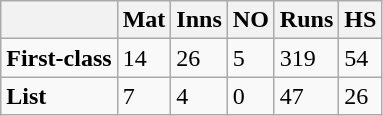<table class="wikitable">
<tr>
<th></th>
<th>Mat</th>
<th>Inns</th>
<th>NO</th>
<th>Runs</th>
<th>HS</th>
</tr>
<tr>
<td><strong>First-class</strong></td>
<td>14</td>
<td>26</td>
<td>5</td>
<td>319</td>
<td>54</td>
</tr>
<tr>
<td><strong>List</strong></td>
<td>7</td>
<td>4</td>
<td>0</td>
<td>47</td>
<td>26</td>
</tr>
</table>
